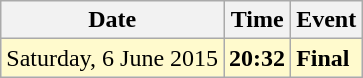<table class="wikitable">
<tr>
<th>Date</th>
<th>Time</th>
<th>Event</th>
</tr>
<tr style="background-color:lemonchiffon;">
<td>Saturday, 6 June 2015</td>
<td><strong>20:32</strong></td>
<td><strong>Final</strong></td>
</tr>
</table>
